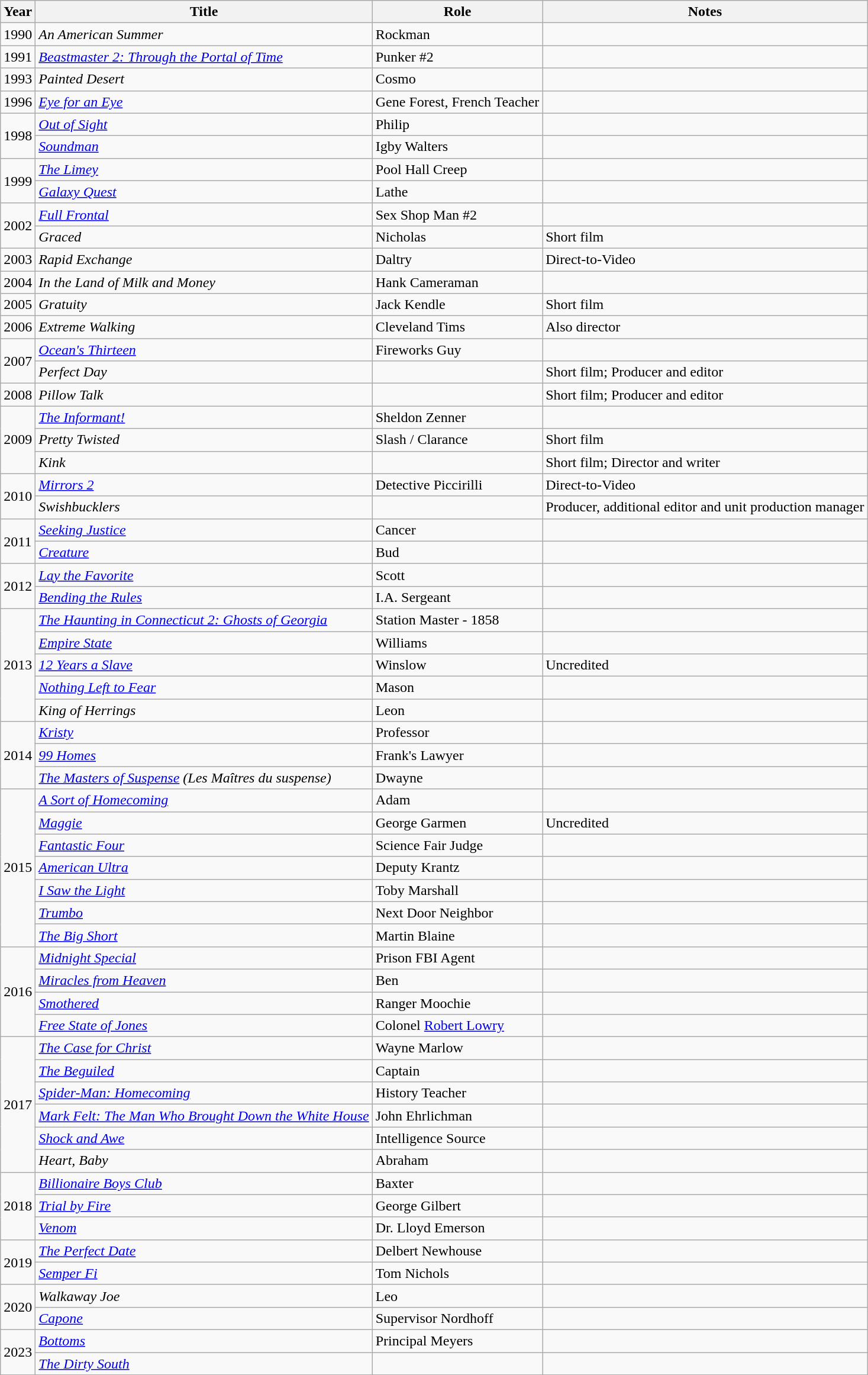<table class="wikitable sortable">
<tr>
<th>Year</th>
<th>Title</th>
<th>Role</th>
<th>Notes</th>
</tr>
<tr>
<td>1990</td>
<td><em>An American Summer</em></td>
<td>Rockman</td>
<td></td>
</tr>
<tr>
<td>1991</td>
<td><em><a href='#'>Beastmaster 2: Through the Portal of Time</a></em></td>
<td>Punker #2</td>
<td></td>
</tr>
<tr>
<td>1993</td>
<td><em>Painted Desert</em></td>
<td>Cosmo</td>
<td></td>
</tr>
<tr>
<td>1996</td>
<td><em><a href='#'>Eye for an Eye</a></em></td>
<td>Gene Forest, French Teacher</td>
<td></td>
</tr>
<tr>
<td rowspan="2">1998</td>
<td><em><a href='#'>Out of Sight</a></em></td>
<td>Philip</td>
<td></td>
</tr>
<tr>
<td><em><a href='#'>Soundman</a></em></td>
<td>Igby Walters</td>
<td></td>
</tr>
<tr>
<td rowspan="2">1999</td>
<td><em><a href='#'>The Limey</a></em></td>
<td>Pool Hall Creep</td>
<td></td>
</tr>
<tr>
<td><em><a href='#'>Galaxy Quest</a></em></td>
<td>Lathe</td>
<td></td>
</tr>
<tr>
<td rowspan="2">2002</td>
<td><em><a href='#'>Full Frontal</a></em></td>
<td>Sex Shop Man #2</td>
<td></td>
</tr>
<tr>
<td><em>Graced</em></td>
<td>Nicholas</td>
<td>Short film</td>
</tr>
<tr>
<td>2003</td>
<td><em>Rapid Exchange</em></td>
<td>Daltry</td>
<td>Direct-to-Video</td>
</tr>
<tr>
<td>2004</td>
<td><em>In the Land of Milk and Money</em></td>
<td>Hank Cameraman</td>
<td></td>
</tr>
<tr>
<td>2005</td>
<td><em>Gratuity</em></td>
<td>Jack Kendle</td>
<td>Short film</td>
</tr>
<tr>
<td>2006</td>
<td><em>Extreme Walking</em></td>
<td>Cleveland Tims</td>
<td>Also director</td>
</tr>
<tr>
<td rowspan="2">2007</td>
<td><em><a href='#'>Ocean's Thirteen</a></em></td>
<td>Fireworks Guy</td>
<td></td>
</tr>
<tr>
<td><em>Perfect Day</em></td>
<td></td>
<td>Short film; Producer and editor</td>
</tr>
<tr>
<td>2008</td>
<td><em>Pillow Talk</em></td>
<td></td>
<td>Short film; Producer and editor</td>
</tr>
<tr>
<td rowspan="3">2009</td>
<td><em><a href='#'>The Informant!</a></em></td>
<td>Sheldon Zenner</td>
<td></td>
</tr>
<tr>
<td><em>Pretty Twisted</em></td>
<td>Slash / Clarance</td>
<td>Short film</td>
</tr>
<tr>
<td><em>Kink</em></td>
<td></td>
<td>Short film; Director and writer</td>
</tr>
<tr>
<td rowspan="2">2010</td>
<td><em><a href='#'>Mirrors 2</a></em></td>
<td>Detective Piccirilli</td>
<td>Direct-to-Video</td>
</tr>
<tr>
<td><em>Swishbucklers</em></td>
<td></td>
<td>Producer, additional editor and unit production manager</td>
</tr>
<tr>
<td rowspan="2">2011</td>
<td><em><a href='#'>Seeking Justice</a></em></td>
<td>Cancer</td>
<td></td>
</tr>
<tr>
<td><em><a href='#'>Creature</a></em></td>
<td>Bud</td>
<td></td>
</tr>
<tr>
<td rowspan="2">2012</td>
<td><em><a href='#'>Lay the Favorite</a></em></td>
<td>Scott</td>
<td></td>
</tr>
<tr>
<td><em><a href='#'>Bending the Rules</a></em></td>
<td>I.A. Sergeant</td>
<td></td>
</tr>
<tr>
<td rowspan="5">2013</td>
<td><em><a href='#'>The Haunting in Connecticut 2: Ghosts of Georgia</a></em></td>
<td>Station Master - 1858</td>
<td></td>
</tr>
<tr>
<td><em><a href='#'>Empire State</a></em></td>
<td>Williams</td>
<td></td>
</tr>
<tr>
<td><em><a href='#'>12 Years a Slave</a></em></td>
<td>Winslow</td>
<td>Uncredited</td>
</tr>
<tr>
<td><em><a href='#'>Nothing Left to Fear</a></em></td>
<td>Mason</td>
<td></td>
</tr>
<tr>
<td><em>King of Herrings</em></td>
<td>Leon</td>
<td></td>
</tr>
<tr>
<td rowspan="3">2014</td>
<td><em><a href='#'>Kristy</a></em></td>
<td>Professor</td>
<td></td>
</tr>
<tr>
<td><em><a href='#'>99 Homes</a></em></td>
<td>Frank's Lawyer</td>
<td></td>
</tr>
<tr>
<td><em><a href='#'>The Masters of Suspense</a> (Les Maîtres du suspense)</em></td>
<td>Dwayne</td>
<td></td>
</tr>
<tr>
<td rowspan="7">2015</td>
<td><em><a href='#'>A Sort of Homecoming</a></em></td>
<td>Adam</td>
<td></td>
</tr>
<tr>
<td><em><a href='#'>Maggie</a></em></td>
<td>George Garmen</td>
<td>Uncredited</td>
</tr>
<tr>
<td><em><a href='#'>Fantastic Four</a></em></td>
<td>Science Fair Judge</td>
<td></td>
</tr>
<tr>
<td><em><a href='#'>American Ultra</a></em></td>
<td>Deputy Krantz</td>
<td></td>
</tr>
<tr>
<td><em><a href='#'>I Saw the Light</a></em></td>
<td>Toby Marshall</td>
<td></td>
</tr>
<tr>
<td><em><a href='#'>Trumbo</a></em></td>
<td>Next Door Neighbor</td>
<td></td>
</tr>
<tr>
<td><em><a href='#'>The Big Short</a></em></td>
<td>Martin Blaine</td>
<td></td>
</tr>
<tr>
<td rowspan="4">2016</td>
<td><em><a href='#'>Midnight Special</a></em></td>
<td>Prison FBI Agent</td>
<td></td>
</tr>
<tr>
<td><em><a href='#'>Miracles from Heaven</a></em></td>
<td>Ben</td>
<td></td>
</tr>
<tr>
<td><em><a href='#'>Smothered</a></em></td>
<td>Ranger Moochie</td>
<td></td>
</tr>
<tr>
<td><em><a href='#'>Free State of Jones</a></em></td>
<td>Colonel <a href='#'>Robert Lowry</a></td>
<td></td>
</tr>
<tr>
<td rowspan="6">2017</td>
<td><em><a href='#'>The Case for Christ</a></em></td>
<td>Wayne Marlow</td>
<td></td>
</tr>
<tr>
<td><em><a href='#'>The Beguiled</a></em></td>
<td>Captain</td>
<td></td>
</tr>
<tr>
<td><em><a href='#'>Spider-Man: Homecoming</a></em></td>
<td>History Teacher</td>
<td></td>
</tr>
<tr>
<td><em><a href='#'>Mark Felt: The Man Who Brought Down the White House</a></em></td>
<td>John Ehrlichman</td>
<td></td>
</tr>
<tr>
<td><em><a href='#'>Shock and Awe</a></em></td>
<td>Intelligence Source</td>
<td></td>
</tr>
<tr>
<td><em>Heart, Baby</em></td>
<td>Abraham</td>
<td></td>
</tr>
<tr>
<td rowspan="3">2018</td>
<td><em><a href='#'>Billionaire Boys Club</a></em></td>
<td>Baxter</td>
<td></td>
</tr>
<tr>
<td><em><a href='#'>Trial by Fire</a></em></td>
<td>George Gilbert</td>
<td></td>
</tr>
<tr>
<td><em><a href='#'>Venom</a></em></td>
<td>Dr. Lloyd Emerson</td>
<td></td>
</tr>
<tr>
<td rowspan="2">2019</td>
<td><em><a href='#'>The Perfect Date</a></em></td>
<td>Delbert Newhouse</td>
<td></td>
</tr>
<tr>
<td><em><a href='#'>Semper Fi</a></em></td>
<td>Tom Nichols</td>
<td></td>
</tr>
<tr>
<td rowspan="2">2020</td>
<td><em>Walkaway Joe</em></td>
<td>Leo</td>
<td></td>
</tr>
<tr>
<td><em><a href='#'>Capone</a></em></td>
<td>Supervisor Nordhoff</td>
<td></td>
</tr>
<tr>
<td rowspan=2>2023</td>
<td><em><a href='#'>Bottoms</a></em></td>
<td>Principal Meyers</td>
<td></td>
</tr>
<tr>
<td><em><a href='#'>The Dirty South</a></em></td>
<td></td>
<td></td>
</tr>
<tr>
</tr>
</table>
